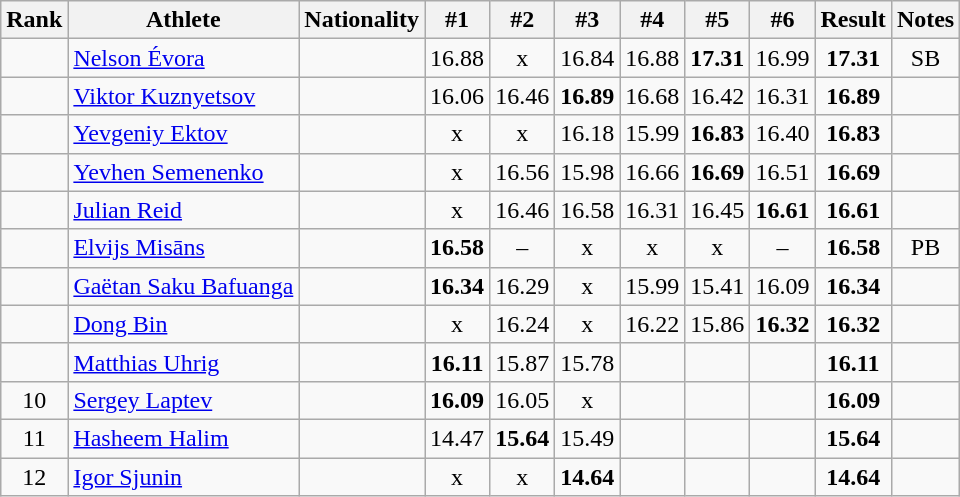<table class="wikitable sortable" style="text-align:center">
<tr>
<th>Rank</th>
<th>Athlete</th>
<th>Nationality</th>
<th>#1</th>
<th>#2</th>
<th>#3</th>
<th>#4</th>
<th>#5</th>
<th>#6</th>
<th>Result</th>
<th>Notes</th>
</tr>
<tr>
<td></td>
<td align="left"><a href='#'>Nelson Évora</a></td>
<td align=left></td>
<td>16.88</td>
<td>x</td>
<td>16.84</td>
<td>16.88</td>
<td><strong>17.31</strong></td>
<td>16.99</td>
<td><strong>17.31</strong></td>
<td>SB</td>
</tr>
<tr>
<td></td>
<td align="left"><a href='#'>Viktor Kuznyetsov</a></td>
<td align=left></td>
<td>16.06</td>
<td>16.46</td>
<td><strong>16.89</strong></td>
<td>16.68</td>
<td>16.42</td>
<td>16.31</td>
<td><strong>16.89</strong></td>
<td></td>
</tr>
<tr>
<td></td>
<td align="left"><a href='#'>Yevgeniy Ektov</a></td>
<td align=left></td>
<td>x</td>
<td>x</td>
<td>16.18</td>
<td>15.99</td>
<td><strong>16.83</strong></td>
<td>16.40</td>
<td><strong>16.83</strong></td>
<td></td>
</tr>
<tr>
<td></td>
<td align="left"><a href='#'>Yevhen Semenenko</a></td>
<td align=left></td>
<td>x</td>
<td>16.56</td>
<td>15.98</td>
<td>16.66</td>
<td><strong>16.69</strong></td>
<td>16.51</td>
<td><strong>16.69</strong></td>
<td></td>
</tr>
<tr>
<td></td>
<td align="left"><a href='#'>Julian Reid</a></td>
<td align=left></td>
<td>x</td>
<td>16.46</td>
<td>16.58</td>
<td>16.31</td>
<td>16.45</td>
<td><strong>16.61</strong></td>
<td><strong>16.61</strong></td>
<td></td>
</tr>
<tr>
<td></td>
<td align="left"><a href='#'>Elvijs Misāns</a></td>
<td align=left></td>
<td><strong>16.58</strong></td>
<td>–</td>
<td>x</td>
<td>x</td>
<td>x</td>
<td>–</td>
<td><strong>16.58</strong></td>
<td>PB</td>
</tr>
<tr>
<td></td>
<td align="left"><a href='#'>Gaëtan Saku Bafuanga</a></td>
<td align=left></td>
<td><strong>16.34</strong></td>
<td>16.29</td>
<td>x</td>
<td>15.99</td>
<td>15.41</td>
<td>16.09</td>
<td><strong>16.34</strong></td>
<td></td>
</tr>
<tr>
<td></td>
<td align="left"><a href='#'>Dong Bin</a></td>
<td align=left></td>
<td>x</td>
<td>16.24</td>
<td>x</td>
<td>16.22</td>
<td>15.86</td>
<td><strong>16.32</strong></td>
<td><strong>16.32</strong></td>
<td></td>
</tr>
<tr>
<td></td>
<td align="left"><a href='#'>Matthias Uhrig</a></td>
<td align=left></td>
<td><strong>16.11</strong></td>
<td>15.87</td>
<td>15.78</td>
<td></td>
<td></td>
<td></td>
<td><strong>16.11</strong></td>
<td></td>
</tr>
<tr>
<td>10</td>
<td align="left"><a href='#'>Sergey Laptev</a></td>
<td align=left></td>
<td><strong>16.09</strong></td>
<td>16.05</td>
<td>x</td>
<td></td>
<td></td>
<td></td>
<td><strong>16.09</strong></td>
<td></td>
</tr>
<tr>
<td>11</td>
<td align="left"><a href='#'>Hasheem Halim</a></td>
<td align=left></td>
<td>14.47</td>
<td><strong>15.64</strong></td>
<td>15.49</td>
<td></td>
<td></td>
<td></td>
<td><strong>15.64</strong></td>
<td></td>
</tr>
<tr>
<td>12</td>
<td align="left"><a href='#'>Igor Sjunin</a></td>
<td align=left></td>
<td>x</td>
<td>x</td>
<td><strong>14.64</strong></td>
<td></td>
<td></td>
<td></td>
<td><strong>14.64</strong></td>
<td></td>
</tr>
</table>
